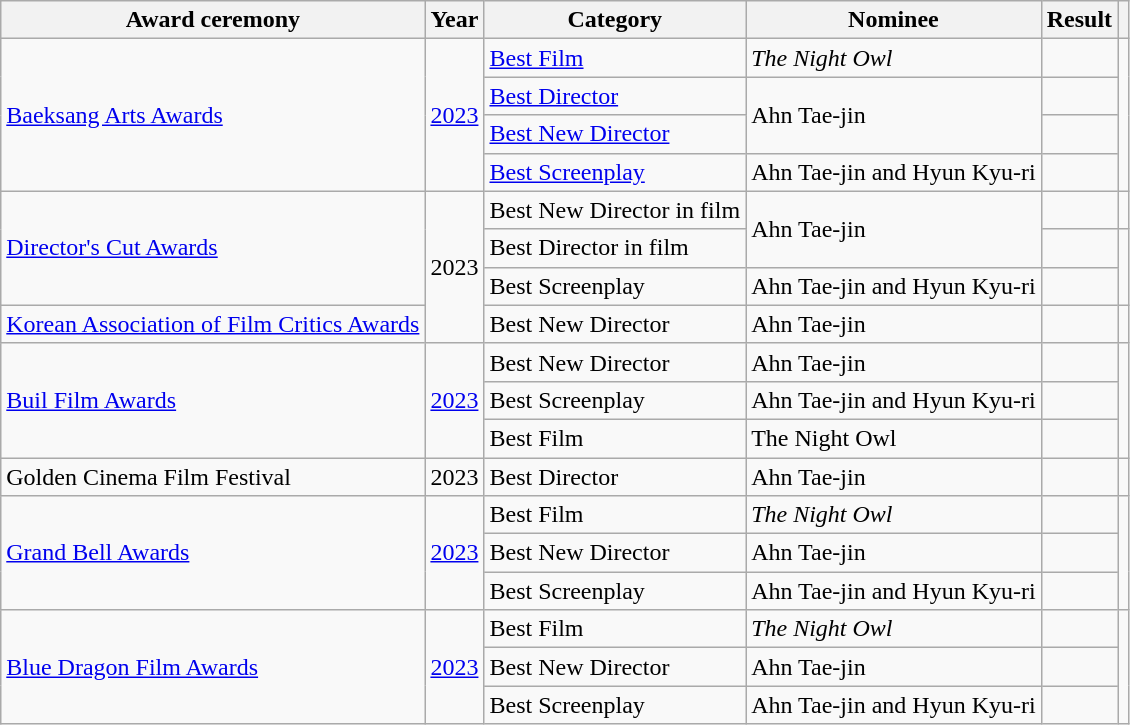<table class="wikitable plainrowheaders sortable">
<tr>
<th scope="col">Award ceremony</th>
<th scope="col">Year</th>
<th scope="col">Category</th>
<th scope="col">Nominee</th>
<th scope="col">Result</th>
<th scope="col" class="unsortable"></th>
</tr>
<tr>
<td rowspan="4"><a href='#'>Baeksang Arts Awards</a></td>
<td rowspan="4" style="text-align:center"><a href='#'>2023</a></td>
<td><a href='#'>Best Film</a></td>
<td><em>The Night Owl</em></td>
<td></td>
<td rowspan="4"></td>
</tr>
<tr>
<td><a href='#'>Best Director</a></td>
<td rowspan="2">Ahn Tae-jin</td>
<td></td>
</tr>
<tr>
<td><a href='#'>Best New Director</a></td>
<td></td>
</tr>
<tr>
<td><a href='#'>Best Screenplay</a></td>
<td>Ahn Tae-jin and Hyun Kyu-ri</td>
<td></td>
</tr>
<tr>
<td rowspan="3"><a href='#'>Director's Cut Awards</a></td>
<td rowspan="4" style="text-align:center">2023</td>
<td>Best New Director in film</td>
<td rowspan="2">Ahn Tae-jin</td>
<td></td>
<td></td>
</tr>
<tr>
<td>Best Director in film</td>
<td></td>
<td rowspan="2"></td>
</tr>
<tr>
<td>Best Screenplay</td>
<td>Ahn Tae-jin and Hyun Kyu-ri</td>
<td></td>
</tr>
<tr>
<td><a href='#'>Korean Association of Film Critics Awards</a></td>
<td>Best New Director</td>
<td>Ahn Tae-jin</td>
<td></td>
<td></td>
</tr>
<tr>
<td rowspan="3"><a href='#'>Buil Film Awards</a></td>
<td rowspan="3"><a href='#'>2023</a></td>
<td>Best New Director</td>
<td>Ahn Tae-jin</td>
<td></td>
<td rowspan="3"></td>
</tr>
<tr>
<td>Best Screenplay</td>
<td>Ahn Tae-jin and Hyun Kyu-ri</td>
<td></td>
</tr>
<tr>
<td>Best Film</td>
<td>The Night Owl</td>
<td></td>
</tr>
<tr>
<td>Golden Cinema Film Festival</td>
<td>2023</td>
<td>Best Director</td>
<td>Ahn Tae-jin</td>
<td></td>
<td></td>
</tr>
<tr>
<td rowspan="3"><a href='#'>Grand Bell Awards</a></td>
<td rowspan="3" style="text-align:center"><a href='#'>2023</a></td>
<td>Best Film</td>
<td><em>The Night Owl</em></td>
<td></td>
<td rowspan="3"></td>
</tr>
<tr>
<td>Best New Director</td>
<td>Ahn Tae-jin</td>
<td></td>
</tr>
<tr>
<td>Best Screenplay</td>
<td>Ahn Tae-jin and Hyun Kyu-ri</td>
<td></td>
</tr>
<tr>
<td rowspan="3"><a href='#'>Blue Dragon Film Awards</a></td>
<td rowspan="3" style="text-align:center"><a href='#'>2023</a></td>
<td>Best Film</td>
<td><em>The Night Owl</em></td>
<td></td>
<td rowspan="3"></td>
</tr>
<tr>
<td>Best New Director</td>
<td>Ahn Tae-jin</td>
<td></td>
</tr>
<tr>
<td>Best Screenplay</td>
<td>Ahn Tae-jin and Hyun Kyu-ri</td>
<td></td>
</tr>
</table>
